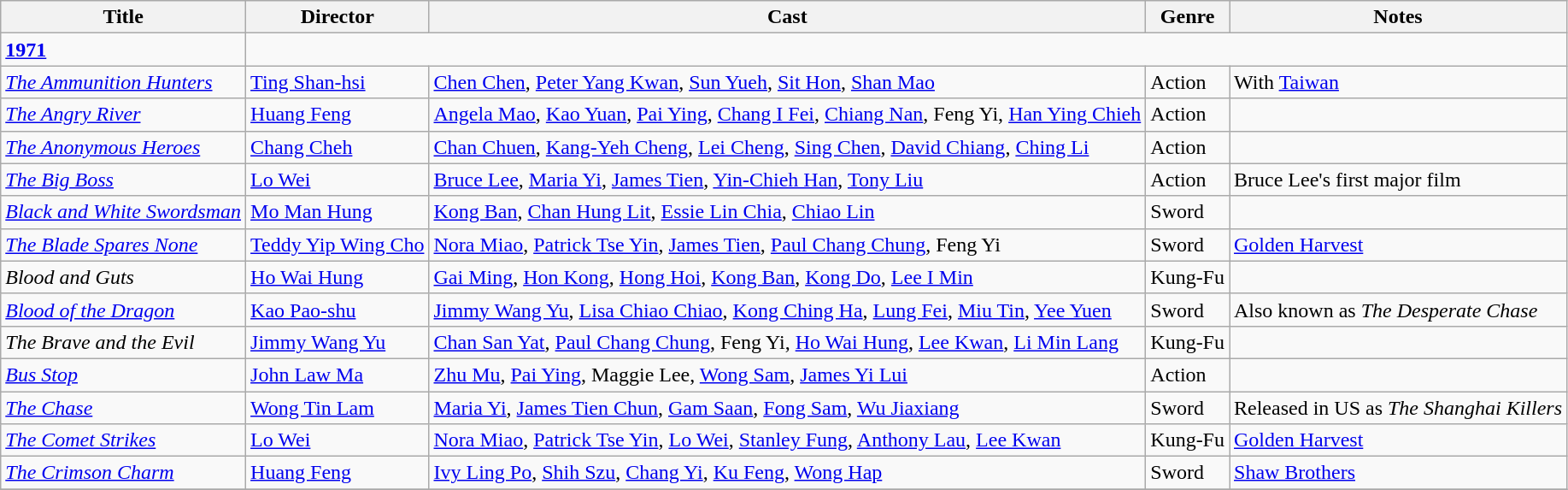<table class="wikitable sortable">
<tr>
<th>Title</th>
<th>Director</th>
<th>Cast</th>
<th>Genre</th>
<th>Notes</th>
</tr>
<tr>
<td><strong><a href='#'>1971</a></strong></td>
</tr>
<tr>
<td><em><a href='#'>The Ammunition Hunters</a></em></td>
<td><a href='#'>Ting Shan-hsi</a></td>
<td><a href='#'>Chen Chen</a>, <a href='#'>Peter Yang Kwan</a>, <a href='#'>Sun Yueh</a>, <a href='#'>Sit Hon</a>, <a href='#'>Shan Mao</a></td>
<td>Action</td>
<td>With <a href='#'>Taiwan</a></td>
</tr>
<tr>
<td><em><a href='#'>The Angry River</a></em></td>
<td><a href='#'>Huang Feng</a></td>
<td><a href='#'>Angela Mao</a>, <a href='#'>Kao Yuan</a>, <a href='#'>Pai Ying</a>, <a href='#'>Chang I Fei</a>, <a href='#'>Chiang Nan</a>, Feng Yi, <a href='#'>Han Ying Chieh</a></td>
<td>Action</td>
<td></td>
</tr>
<tr>
<td><em><a href='#'>The Anonymous Heroes</a></em></td>
<td><a href='#'>Chang Cheh</a></td>
<td><a href='#'>Chan Chuen</a>, <a href='#'>Kang-Yeh Cheng</a>, <a href='#'>Lei Cheng</a>, <a href='#'>Sing Chen</a>, <a href='#'>David Chiang</a>, <a href='#'>Ching Li</a></td>
<td>Action</td>
<td></td>
</tr>
<tr>
<td><em><a href='#'>The Big Boss</a></em></td>
<td><a href='#'>Lo Wei</a></td>
<td><a href='#'>Bruce Lee</a>, <a href='#'>Maria Yi</a>, <a href='#'>James Tien</a>, <a href='#'>Yin-Chieh Han</a>, <a href='#'>Tony Liu</a></td>
<td>Action</td>
<td>Bruce Lee's first major film</td>
</tr>
<tr>
<td><em><a href='#'>Black and White Swordsman</a></em></td>
<td><a href='#'>Mo Man Hung</a></td>
<td><a href='#'>Kong Ban</a>, <a href='#'>Chan Hung Lit</a>, <a href='#'>Essie Lin Chia</a>, <a href='#'>Chiao Lin</a></td>
<td>Sword</td>
<td></td>
</tr>
<tr>
<td><em><a href='#'>The Blade Spares None</a></em></td>
<td><a href='#'>Teddy Yip Wing Cho</a></td>
<td><a href='#'>Nora Miao</a>, <a href='#'>Patrick Tse Yin</a>, <a href='#'>James Tien</a>, <a href='#'>Paul Chang Chung</a>, Feng Yi</td>
<td>Sword</td>
<td><a href='#'>Golden Harvest</a></td>
</tr>
<tr>
<td><em>Blood and Guts </em></td>
<td><a href='#'>Ho Wai Hung</a></td>
<td><a href='#'>Gai Ming</a>, <a href='#'>Hon Kong</a>, <a href='#'>Hong Hoi</a>, <a href='#'>Kong Ban</a>, <a href='#'>Kong Do</a>, <a href='#'>Lee I Min</a></td>
<td>Kung-Fu</td>
<td></td>
</tr>
<tr>
<td><em><a href='#'>Blood of the Dragon</a></em></td>
<td><a href='#'>Kao Pao-shu</a></td>
<td><a href='#'>Jimmy Wang Yu</a>, <a href='#'>Lisa Chiao Chiao</a>, <a href='#'>Kong Ching Ha</a>, <a href='#'>Lung Fei</a>, <a href='#'>Miu Tin</a>, <a href='#'>Yee Yuen</a></td>
<td>Sword</td>
<td>Also known as <em>The Desperate Chase</em></td>
</tr>
<tr>
<td><em>The Brave and the Evil</em></td>
<td><a href='#'>Jimmy Wang Yu</a></td>
<td><a href='#'>Chan San Yat</a>, <a href='#'>Paul Chang Chung</a>, Feng Yi, <a href='#'>Ho Wai Hung</a>, <a href='#'>Lee Kwan</a>, <a href='#'>Li Min Lang</a></td>
<td>Kung-Fu</td>
<td></td>
</tr>
<tr>
<td><em><a href='#'>Bus Stop</a></em></td>
<td><a href='#'>John Law Ma</a></td>
<td><a href='#'>Zhu Mu</a>, <a href='#'>Pai Ying</a>, Maggie Lee, <a href='#'>Wong Sam</a>, <a href='#'>James Yi Lui</a></td>
<td>Action</td>
<td></td>
</tr>
<tr>
<td><em><a href='#'>The Chase</a></em></td>
<td><a href='#'>Wong Tin Lam</a></td>
<td><a href='#'>Maria Yi</a>, <a href='#'>James Tien Chun</a>, <a href='#'>Gam Saan</a>, <a href='#'>Fong Sam</a>, <a href='#'>Wu Jiaxiang</a></td>
<td>Sword</td>
<td>Released in US as <em>The Shanghai Killers</em></td>
</tr>
<tr>
<td><em><a href='#'>The Comet Strikes</a></em></td>
<td><a href='#'>Lo Wei</a></td>
<td><a href='#'>Nora Miao</a>, <a href='#'>Patrick Tse Yin</a>, <a href='#'>Lo Wei</a>, <a href='#'>Stanley Fung</a>, <a href='#'>Anthony Lau</a>, <a href='#'>Lee Kwan</a></td>
<td>Kung-Fu</td>
<td><a href='#'>Golden Harvest</a></td>
</tr>
<tr>
<td><em><a href='#'>The Crimson Charm</a></em></td>
<td><a href='#'>Huang Feng</a></td>
<td><a href='#'>Ivy Ling Po</a>, <a href='#'>Shih Szu</a>, <a href='#'>Chang Yi</a>, <a href='#'>Ku Feng</a>, <a href='#'>Wong Hap</a></td>
<td>Sword</td>
<td><a href='#'>Shaw Brothers</a></td>
</tr>
<tr>
</tr>
</table>
